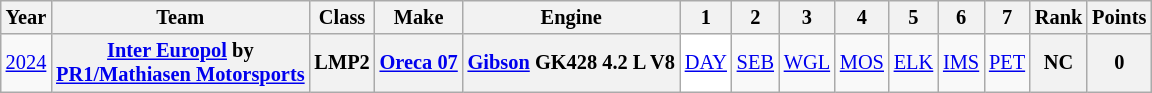<table class="wikitable" style="text-align:center; font-size:85%">
<tr>
<th>Year</th>
<th>Team</th>
<th>Class</th>
<th>Make</th>
<th>Engine</th>
<th>1</th>
<th>2</th>
<th>3</th>
<th>4</th>
<th>5</th>
<th>6</th>
<th>7</th>
<th>Rank</th>
<th>Points</th>
</tr>
<tr>
<td><a href='#'>2024</a></td>
<th><a href='#'>Inter Europol</a> by<br><a href='#'>PR1/Mathiasen Motorsports</a></th>
<th>LMP2</th>
<th><a href='#'>Oreca 07</a></th>
<th><a href='#'>Gibson</a> GK428 4.2 L V8</th>
<td style="background:#FFFFFF;"><a href='#'>DAY</a><br></td>
<td><a href='#'>SEB</a></td>
<td><a href='#'>WGL</a></td>
<td><a href='#'>MOS</a></td>
<td><a href='#'>ELK</a></td>
<td><a href='#'>IMS</a></td>
<td><a href='#'>PET</a></td>
<th>NC</th>
<th>0</th>
</tr>
</table>
